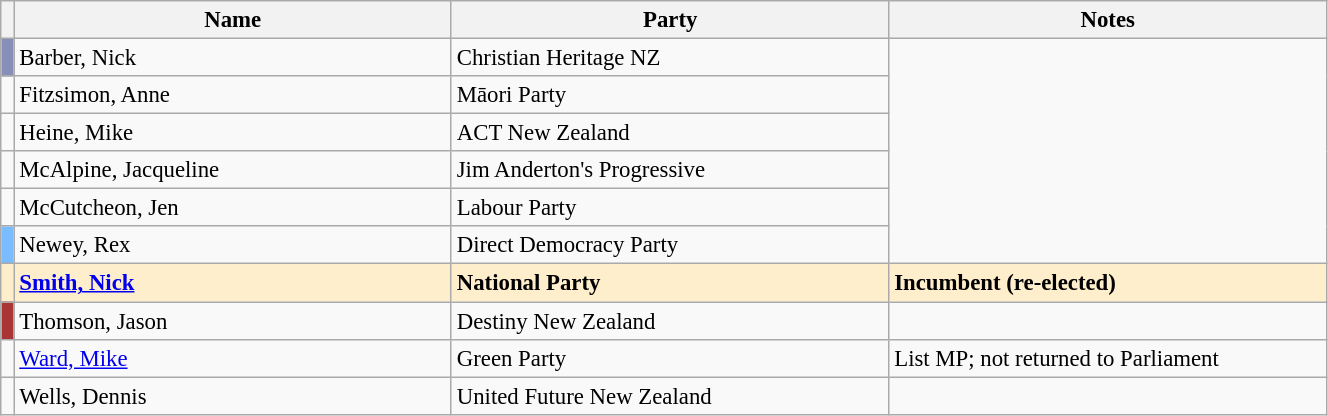<table class="wikitable" width="70%" style="font-size:95%;">
<tr>
<th width=1%></th>
<th width=33%>Name</th>
<th width=33%>Party</th>
<th width=33%>Notes</th>
</tr>
<tr -->
<td bgcolor=#878fb8></td>
<td>Barber, Nick</td>
<td>Christian Heritage NZ</td>
</tr>
<tr -->
<td bgcolor=></td>
<td>Fitzsimon, Anne</td>
<td>Māori Party</td>
</tr>
<tr -->
<td bgcolor=></td>
<td>Heine, Mike</td>
<td>ACT New Zealand</td>
</tr>
<tr -->
<td bgcolor=></td>
<td>McAlpine, Jacqueline</td>
<td>Jim Anderton's Progressive</td>
</tr>
<tr -->
<td bgcolor=></td>
<td>McCutcheon, Jen</td>
<td>Labour Party</td>
</tr>
<tr -->
<td bgcolor=#79bcff></td>
<td>Newey, Rex</td>
<td>Direct Democracy Party</td>
</tr>
<tr ---- bgcolor=#FFEECC>
<td bgcolor=></td>
<td><strong><a href='#'>Smith, Nick</a></strong></td>
<td><strong>National Party</strong></td>
<td><strong>Incumbent (re-elected)</strong></td>
</tr>
<tr -->
<td bgcolor=#aa3535></td>
<td>Thomson, Jason</td>
<td>Destiny New Zealand</td>
</tr>
<tr -->
<td bgcolor=></td>
<td><a href='#'>Ward, Mike</a></td>
<td>Green Party</td>
<td>List MP; not returned to Parliament</td>
</tr>
<tr -->
<td bgcolor=></td>
<td>Wells, Dennis</td>
<td>United Future New Zealand</td>
</tr>
</table>
